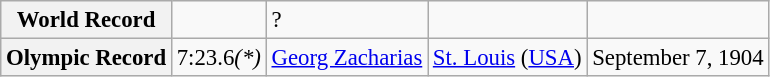<table class="wikitable" style="font-size:95%;">
<tr>
<th>World Record</th>
<td></td>
<td>?</td>
<td></td>
<td></td>
</tr>
<tr>
<th>Olympic Record</th>
<td>7:23.6<em>(*)</em></td>
<td> <a href='#'>Georg Zacharias</a></td>
<td><a href='#'>St. Louis</a> (<a href='#'>USA</a>)</td>
<td>September 7, 1904</td>
</tr>
</table>
